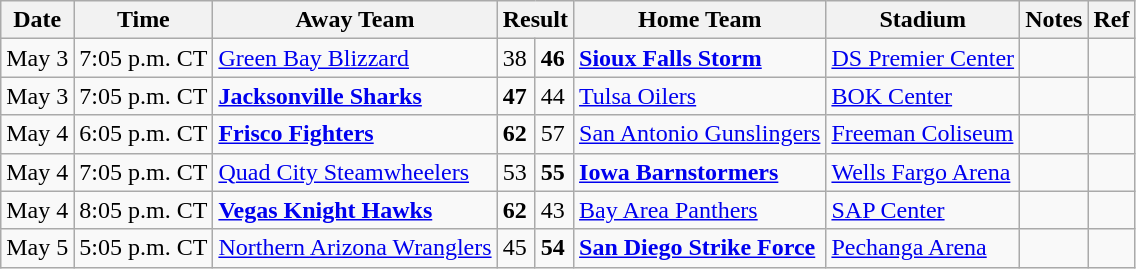<table class="wikitable">
<tr>
<th>Date</th>
<th>Time</th>
<th>Away Team</th>
<th colspan="2">Result</th>
<th>Home Team</th>
<th>Stadium</th>
<th>Notes</th>
<th>Ref</th>
</tr>
<tr>
<td>May 3</td>
<td>7:05 p.m. CT</td>
<td><a href='#'>Green Bay Blizzard</a></td>
<td>38</td>
<td><strong>46</strong></td>
<td><strong><a href='#'>Sioux Falls Storm</a></strong></td>
<td><a href='#'>DS Premier Center</a></td>
<td></td>
<td></td>
</tr>
<tr>
<td>May 3</td>
<td>7:05 p.m. CT</td>
<td><strong><a href='#'>Jacksonville Sharks</a></strong></td>
<td><strong>47</strong></td>
<td>44</td>
<td><a href='#'>Tulsa Oilers</a></td>
<td><a href='#'>BOK Center</a></td>
<td></td>
<td></td>
</tr>
<tr>
<td>May 4</td>
<td>6:05 p.m. CT</td>
<td><strong><a href='#'>Frisco Fighters</a></strong></td>
<td><strong>62</strong></td>
<td>57</td>
<td><a href='#'>San Antonio Gunslingers</a></td>
<td><a href='#'>Freeman Coliseum</a></td>
<td></td>
<td></td>
</tr>
<tr>
<td>May 4</td>
<td>7:05 p.m. CT</td>
<td><a href='#'>Quad City Steamwheelers</a></td>
<td>53</td>
<td><strong>55</strong></td>
<td><strong><a href='#'>Iowa Barnstormers</a></strong></td>
<td><a href='#'>Wells Fargo Arena</a></td>
<td></td>
<td></td>
</tr>
<tr>
<td>May 4</td>
<td>8:05 p.m. CT</td>
<td><strong><a href='#'>Vegas Knight Hawks</a></strong></td>
<td><strong>62</strong></td>
<td>43</td>
<td><a href='#'>Bay Area Panthers</a></td>
<td><a href='#'>SAP Center</a></td>
<td></td>
<td></td>
</tr>
<tr>
<td>May 5</td>
<td>5:05 p.m. CT</td>
<td><a href='#'>Northern Arizona Wranglers</a></td>
<td>45</td>
<td><strong>54</strong></td>
<td><strong><a href='#'>San Diego Strike Force</a></strong></td>
<td><a href='#'>Pechanga Arena</a></td>
<td></td>
<td></td>
</tr>
</table>
